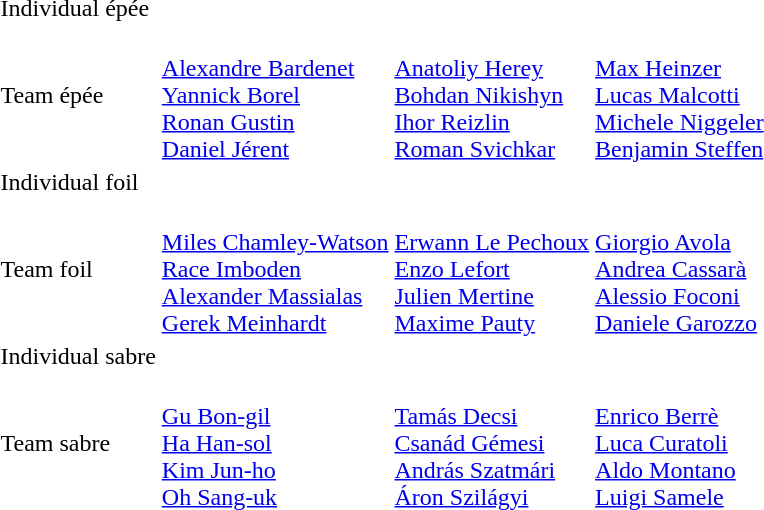<table>
<tr>
<td rowspan=2>Individual épée<br></td>
<td rowspan=2></td>
<td rowspan=2></td>
<td></td>
</tr>
<tr>
<td></td>
</tr>
<tr>
<td>Team épée<br></td>
<td><br><a href='#'>Alexandre Bardenet</a><br><a href='#'>Yannick Borel</a><br><a href='#'>Ronan Gustin</a><br><a href='#'>Daniel Jérent</a></td>
<td><br><a href='#'>Anatoliy Herey</a><br><a href='#'>Bohdan Nikishyn</a><br><a href='#'>Ihor Reizlin</a><br><a href='#'>Roman Svichkar</a></td>
<td><br><a href='#'>Max Heinzer</a><br><a href='#'>Lucas Malcotti</a><br><a href='#'>Michele Niggeler</a><br><a href='#'>Benjamin Steffen</a></td>
</tr>
<tr>
<td rowspan=2>Individual foil<br></td>
<td rowspan=2></td>
<td rowspan=2></td>
<td></td>
</tr>
<tr>
<td></td>
</tr>
<tr>
<td>Team foil<br></td>
<td><br><a href='#'>Miles Chamley-Watson</a><br><a href='#'>Race Imboden</a><br><a href='#'>Alexander Massialas</a><br><a href='#'>Gerek Meinhardt</a></td>
<td><br><a href='#'>Erwann Le Pechoux</a><br><a href='#'>Enzo Lefort</a><br><a href='#'>Julien Mertine</a><br><a href='#'>Maxime Pauty</a></td>
<td><br><a href='#'>Giorgio Avola</a><br><a href='#'>Andrea Cassarà</a><br><a href='#'>Alessio Foconi</a><br><a href='#'>Daniele Garozzo</a></td>
</tr>
<tr>
<td rowspan=2>Individual sabre<br></td>
<td rowspan=2></td>
<td rowspan=2></td>
<td></td>
</tr>
<tr>
<td></td>
</tr>
<tr>
<td>Team sabre<br></td>
<td><br><a href='#'>Gu Bon-gil</a><br><a href='#'>Ha Han-sol</a><br><a href='#'>Kim Jun-ho</a><br><a href='#'>Oh Sang-uk</a></td>
<td><br><a href='#'>Tamás Decsi</a><br><a href='#'>Csanád Gémesi</a><br><a href='#'>András Szatmári</a><br><a href='#'>Áron Szilágyi</a></td>
<td><br><a href='#'>Enrico Berrè</a><br><a href='#'>Luca Curatoli</a><br><a href='#'>Aldo Montano</a><br><a href='#'>Luigi Samele</a></td>
</tr>
</table>
